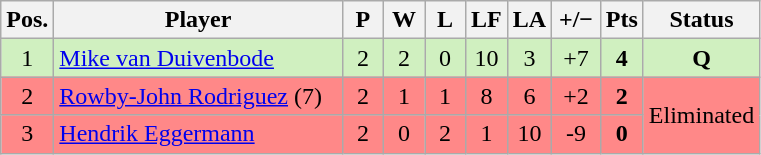<table class="wikitable" style="text-align:center; margin: 1em auto 1em auto, align:left">
<tr>
<th width=20>Pos.</th>
<th width=185>Player</th>
<th width=20>P</th>
<th width=20>W</th>
<th width=20>L</th>
<th width=20>LF</th>
<th width=20>LA</th>
<th width=25>+/−</th>
<th width=20>Pts</th>
<th width=70>Status</th>
</tr>
<tr style="background:#D0F0C0;">
<td>1</td>
<td align=left> <a href='#'>Mike van Duivenbode</a></td>
<td>2</td>
<td>2</td>
<td>0</td>
<td>10</td>
<td>3</td>
<td>+7</td>
<td><strong>4</strong></td>
<td rowspan=1><strong>Q</strong></td>
</tr>
<tr style="background:#FF8888;">
<td>2</td>
<td align=left> <a href='#'>Rowby-John Rodriguez</a> (7)</td>
<td>2</td>
<td>1</td>
<td>1</td>
<td>8</td>
<td>6</td>
<td>+2</td>
<td><strong>2</strong></td>
<td rowspan=2>Eliminated</td>
</tr>
<tr style="background:#FF8888;">
<td>3</td>
<td align=left> <a href='#'>Hendrik Eggermann</a></td>
<td>2</td>
<td>0</td>
<td>2</td>
<td>1</td>
<td>10</td>
<td>-9</td>
<td><strong>0</strong></td>
</tr>
</table>
